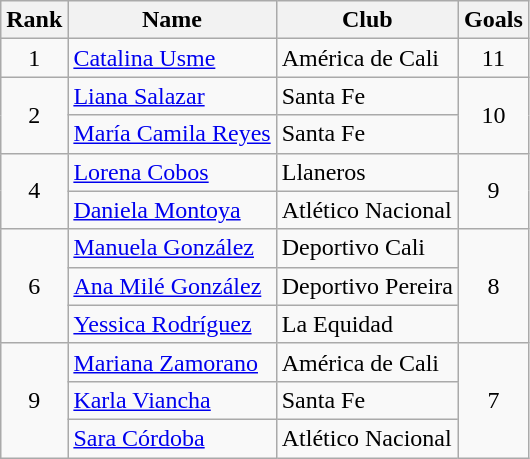<table class="wikitable" border="1">
<tr>
<th>Rank</th>
<th>Name</th>
<th>Club</th>
<th>Goals</th>
</tr>
<tr>
<td align=center>1</td>
<td> <a href='#'>Catalina Usme</a></td>
<td>América de Cali</td>
<td align=center>11</td>
</tr>
<tr>
<td rowspan=2 align=center>2</td>
<td> <a href='#'>Liana Salazar</a></td>
<td>Santa Fe</td>
<td rowspan=2 align=center>10</td>
</tr>
<tr>
<td> <a href='#'>María Camila Reyes</a></td>
<td>Santa Fe</td>
</tr>
<tr>
<td rowspan=2 align=center>4</td>
<td> <a href='#'>Lorena Cobos</a></td>
<td>Llaneros</td>
<td rowspan=2 align=center>9</td>
</tr>
<tr>
<td> <a href='#'>Daniela Montoya</a></td>
<td>Atlético Nacional</td>
</tr>
<tr>
<td rowspan=3 align=center>6</td>
<td> <a href='#'>Manuela González</a></td>
<td>Deportivo Cali</td>
<td rowspan=3 align=center>8</td>
</tr>
<tr>
<td> <a href='#'>Ana Milé González</a></td>
<td>Deportivo Pereira</td>
</tr>
<tr>
<td> <a href='#'>Yessica Rodríguez</a></td>
<td>La Equidad</td>
</tr>
<tr>
<td rowspan=3 align=center>9</td>
<td> <a href='#'>Mariana Zamorano</a></td>
<td>América de Cali</td>
<td rowspan=3 align=center>7</td>
</tr>
<tr>
<td> <a href='#'>Karla Viancha</a></td>
<td>Santa Fe</td>
</tr>
<tr>
<td> <a href='#'>Sara Córdoba</a></td>
<td>Atlético Nacional</td>
</tr>
</table>
